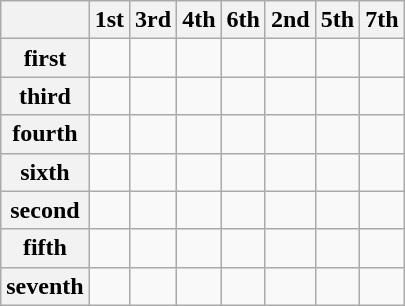<table class="wikitable" style="text-align:center;">
<tr>
<th></th>
<th>1st</th>
<th>3rd</th>
<th>4th</th>
<th>6th</th>
<th>2nd</th>
<th>5th</th>
<th>7th</th>
</tr>
<tr>
<th>first</th>
<td></td>
<td></td>
<td></td>
<td></td>
<td></td>
<td></td>
<td></td>
</tr>
<tr>
<th>third</th>
<td></td>
<td></td>
<td></td>
<td></td>
<td></td>
<td></td>
<td></td>
</tr>
<tr>
<th>fourth</th>
<td></td>
<td></td>
<td></td>
<td></td>
<td></td>
<td></td>
<td></td>
</tr>
<tr>
<th>sixth</th>
<td></td>
<td></td>
<td></td>
<td></td>
<td></td>
<td></td>
<td></td>
</tr>
<tr>
<th>second</th>
<td></td>
<td></td>
<td></td>
<td></td>
<td></td>
<td></td>
<td></td>
</tr>
<tr>
<th>fifth</th>
<td></td>
<td></td>
<td></td>
<td></td>
<td></td>
<td></td>
<td></td>
</tr>
<tr>
<th>seventh</th>
<td></td>
<td></td>
<td></td>
<td></td>
<td></td>
<td></td>
<td></td>
</tr>
</table>
